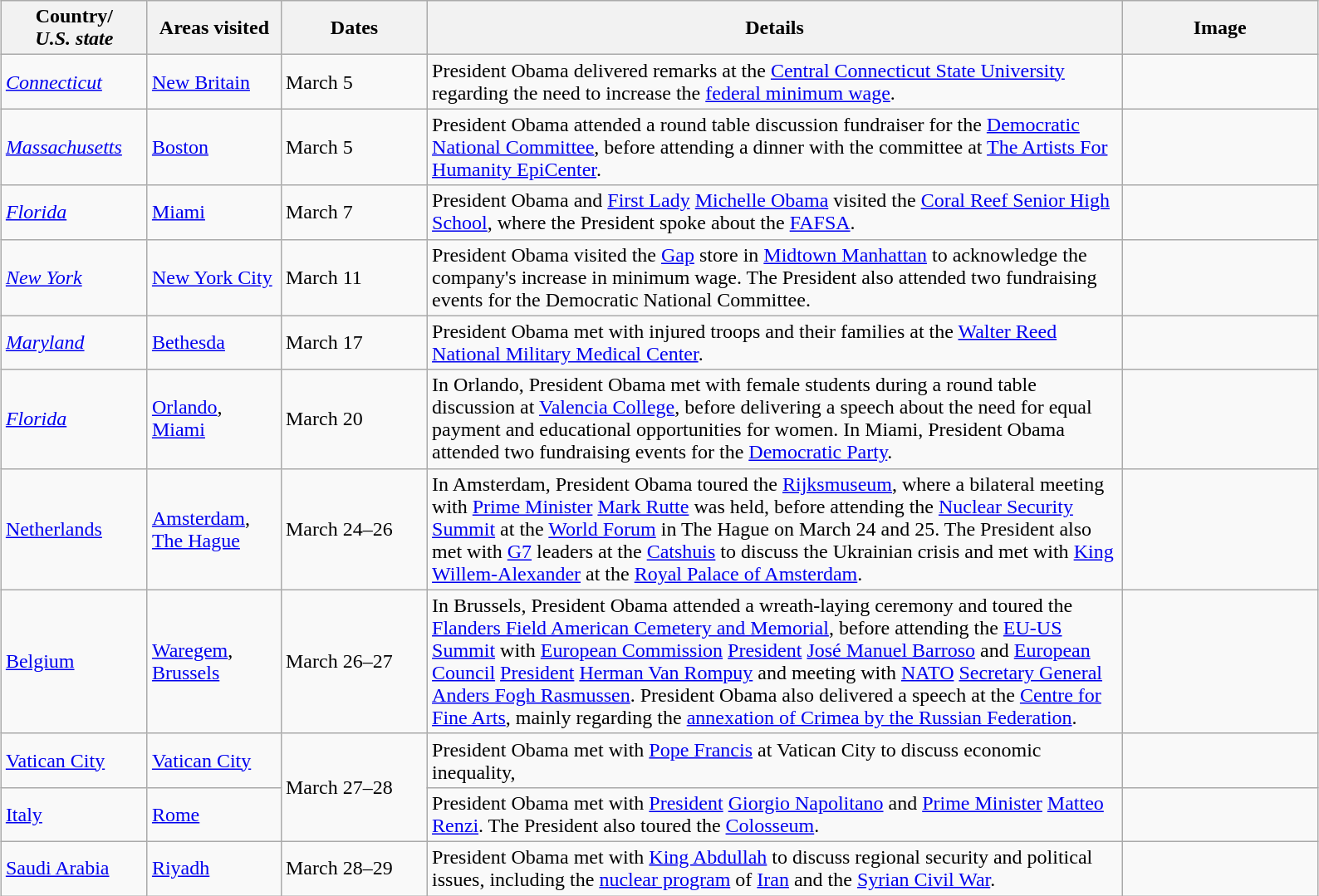<table class="wikitable" style="margin: 1em auto 1em auto">
<tr>
<th width=110>Country/<br><em>U.S. state</em></th>
<th width=100>Areas visited</th>
<th width=110>Dates</th>
<th width=550>Details</th>
<th width=150>Image</th>
</tr>
<tr>
<td> <em><a href='#'>Connecticut</a></em></td>
<td><a href='#'>New Britain</a></td>
<td>March 5</td>
<td>President Obama delivered remarks at the <a href='#'>Central Connecticut State University</a> regarding the need to increase the <a href='#'>federal minimum wage</a>.</td>
<td></td>
</tr>
<tr>
<td> <em><a href='#'>Massachusetts</a></em></td>
<td><a href='#'>Boston</a></td>
<td>March 5</td>
<td>President Obama attended a round table discussion fundraiser for the <a href='#'>Democratic National Committee</a>, before attending a dinner with the committee at <a href='#'>The Artists For Humanity EpiCenter</a>.</td>
<td></td>
</tr>
<tr>
<td> <em><a href='#'>Florida</a></em></td>
<td><a href='#'>Miami</a></td>
<td>March 7</td>
<td>President Obama and <a href='#'>First Lady</a> <a href='#'>Michelle Obama</a> visited the <a href='#'>Coral Reef Senior High School</a>, where the President spoke about the <a href='#'>FAFSA</a>.</td>
<td></td>
</tr>
<tr>
<td> <em><a href='#'>New York</a></em></td>
<td><a href='#'>New York City</a></td>
<td>March 11</td>
<td>President Obama visited the <a href='#'>Gap</a> store in <a href='#'>Midtown Manhattan</a> to acknowledge the company's increase in minimum wage. The President also attended two fundraising events for the Democratic National Committee.</td>
<td></td>
</tr>
<tr>
<td> <em><a href='#'>Maryland</a></em></td>
<td><a href='#'>Bethesda</a></td>
<td>March 17</td>
<td>President Obama met with injured troops and their families at the <a href='#'>Walter Reed National Military Medical Center</a>.</td>
<td></td>
</tr>
<tr>
<td> <em><a href='#'>Florida</a></em></td>
<td><a href='#'>Orlando</a>,<br><a href='#'>Miami</a></td>
<td>March 20</td>
<td>In Orlando, President Obama met with female students during a round table discussion at <a href='#'>Valencia College</a>, before delivering a speech about the need for equal payment and educational opportunities for women. In Miami, President Obama attended two fundraising events for the <a href='#'>Democratic Party</a>.</td>
<td></td>
</tr>
<tr>
<td> <a href='#'>Netherlands</a></td>
<td><a href='#'>Amsterdam</a>,<br><a href='#'>The Hague</a></td>
<td>March 24–26</td>
<td>In Amsterdam, President Obama toured the <a href='#'>Rijksmuseum</a>, where a bilateral meeting with <a href='#'>Prime Minister</a> <a href='#'>Mark Rutte</a> was held, before attending the <a href='#'>Nuclear Security Summit</a> at the <a href='#'>World Forum</a> in The Hague on March 24 and 25. The President also met with <a href='#'>G7</a> leaders at the <a href='#'>Catshuis</a> to discuss the Ukrainian crisis and met with <a href='#'>King Willem-Alexander</a> at the <a href='#'>Royal Palace of Amsterdam</a>.</td>
<td></td>
</tr>
<tr>
<td> <a href='#'>Belgium</a></td>
<td><a href='#'>Waregem</a>,<br><a href='#'>Brussels</a></td>
<td>March 26–27</td>
<td>In Brussels, President Obama attended a wreath-laying ceremony and toured the <a href='#'>Flanders Field American Cemetery and Memorial</a>, before attending the <a href='#'>EU-US Summit</a> with <a href='#'>European Commission</a> <a href='#'>President</a> <a href='#'>José Manuel Barroso</a> and <a href='#'>European Council</a> <a href='#'>President</a> <a href='#'>Herman Van Rompuy</a> and meeting with <a href='#'>NATO</a> <a href='#'>Secretary General</a> <a href='#'>Anders Fogh Rasmussen</a>. President Obama also delivered a speech at the <a href='#'>Centre for Fine Arts</a>, mainly regarding the <a href='#'>annexation of Crimea by the Russian Federation</a>.</td>
<td></td>
</tr>
<tr>
<td> <a href='#'>Vatican City</a></td>
<td><a href='#'>Vatican City</a></td>
<td rowspan=2>March 27–28</td>
<td>President Obama met with <a href='#'>Pope Francis</a> at Vatican City to discuss economic inequality,</td>
<td></td>
</tr>
<tr>
<td> <a href='#'>Italy</a></td>
<td><a href='#'>Rome</a></td>
<td>President Obama met with <a href='#'>President</a> <a href='#'>Giorgio Napolitano</a> and <a href='#'>Prime Minister</a> <a href='#'>Matteo Renzi</a>. The President also toured the <a href='#'>Colosseum</a>.</td>
<td></td>
</tr>
<tr>
<td> <a href='#'>Saudi Arabia</a></td>
<td><a href='#'>Riyadh</a></td>
<td>March 28–29</td>
<td>President Obama met with <a href='#'>King Abdullah</a> to discuss regional security and political issues, including the <a href='#'>nuclear program</a> of <a href='#'>Iran</a> and the <a href='#'>Syrian Civil War</a>.</td>
<td></td>
</tr>
</table>
